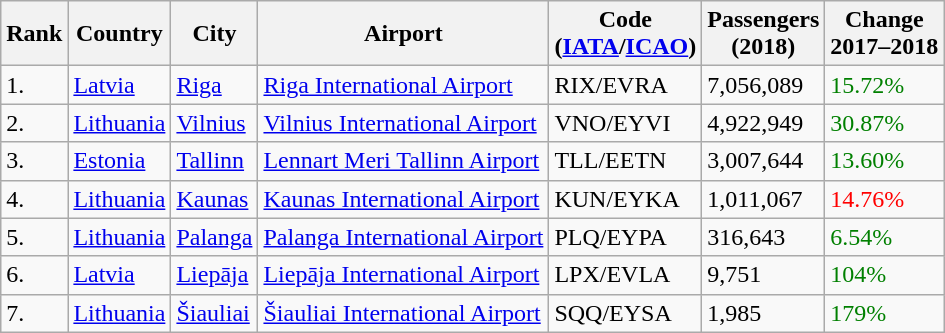<table class="wikitable sortable">
<tr>
<th>Rank</th>
<th>Country</th>
<th>City</th>
<th>Airport</th>
<th>Code<br>(<a href='#'>IATA</a>/<a href='#'>ICAO</a>)</th>
<th>Passengers<br>(2018)</th>
<th>Change<br>2017–2018</th>
</tr>
<tr>
<td>1.</td>
<td> <a href='#'>Latvia</a></td>
<td><a href='#'>Riga</a></td>
<td><a href='#'>Riga International Airport</a></td>
<td>RIX/EVRA</td>
<td>7,056,089</td>
<td style="color:green"> 15.72%</td>
</tr>
<tr>
<td>2.</td>
<td> <a href='#'>Lithuania</a></td>
<td><a href='#'>Vilnius</a></td>
<td><a href='#'>Vilnius International Airport</a></td>
<td>VNO/EYVI</td>
<td>4,922,949</td>
<td style="color:green"> 30.87%</td>
</tr>
<tr>
<td>3.</td>
<td> <a href='#'>Estonia</a></td>
<td><a href='#'>Tallinn</a></td>
<td><a href='#'>Lennart Meri Tallinn Airport</a></td>
<td>TLL/EETN</td>
<td>3,007,644</td>
<td style="color:green"> 13.60%</td>
</tr>
<tr>
<td>4.</td>
<td> <a href='#'>Lithuania</a></td>
<td><a href='#'>Kaunas</a></td>
<td><a href='#'>Kaunas International Airport</a></td>
<td>KUN/EYKA</td>
<td>1,011,067</td>
<td style="color:red"> 14.76%</td>
</tr>
<tr>
<td>5.</td>
<td> <a href='#'>Lithuania</a></td>
<td><a href='#'>Palanga</a></td>
<td><a href='#'>Palanga International Airport</a></td>
<td>PLQ/EYPA</td>
<td>316,643</td>
<td style="color:green"> 6.54%</td>
</tr>
<tr>
<td>6.</td>
<td> <a href='#'>Latvia</a></td>
<td><a href='#'>Liepāja</a></td>
<td><a href='#'>Liepāja International Airport</a></td>
<td>LPX/EVLA</td>
<td>9,751</td>
<td style="color:green"> 104%</td>
</tr>
<tr>
<td>7.</td>
<td> <a href='#'>Lithuania</a></td>
<td><a href='#'>Šiauliai</a></td>
<td><a href='#'>Šiauliai International Airport</a></td>
<td>SQQ/EYSA</td>
<td>1,985</td>
<td style="color:green"> 179%</td>
</tr>
</table>
